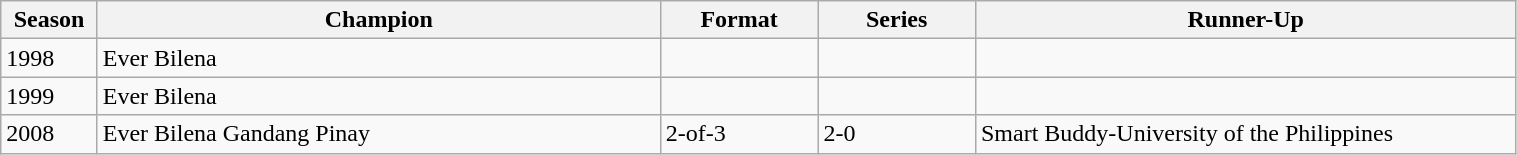<table class="wikitable" style="width: 80%">
<tr>
<th width=2%>Season</th>
<th width=25%>Champion</th>
<th width=7%>Format</th>
<th width=7%>Series</th>
<th width=24%>Runner-Up</th>
</tr>
<tr>
<td>1998</td>
<td>Ever Bilena</td>
<td></td>
<td></td>
<td></td>
</tr>
<tr>
<td>1999</td>
<td>Ever Bilena</td>
<td></td>
<td></td>
<td></td>
</tr>
<tr>
<td>2008</td>
<td>Ever Bilena Gandang Pinay</td>
<td>2-of-3</td>
<td>2-0</td>
<td>Smart Buddy-University of the Philippines</td>
</tr>
</table>
